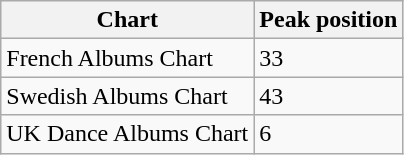<table class="wikitable">
<tr>
<th align="left">Chart</th>
<th align="left">Peak position</th>
</tr>
<tr>
<td>French Albums Chart</td>
<td>33</td>
</tr>
<tr>
<td>Swedish Albums Chart</td>
<td>43</td>
</tr>
<tr>
<td>UK Dance Albums Chart</td>
<td>6</td>
</tr>
</table>
